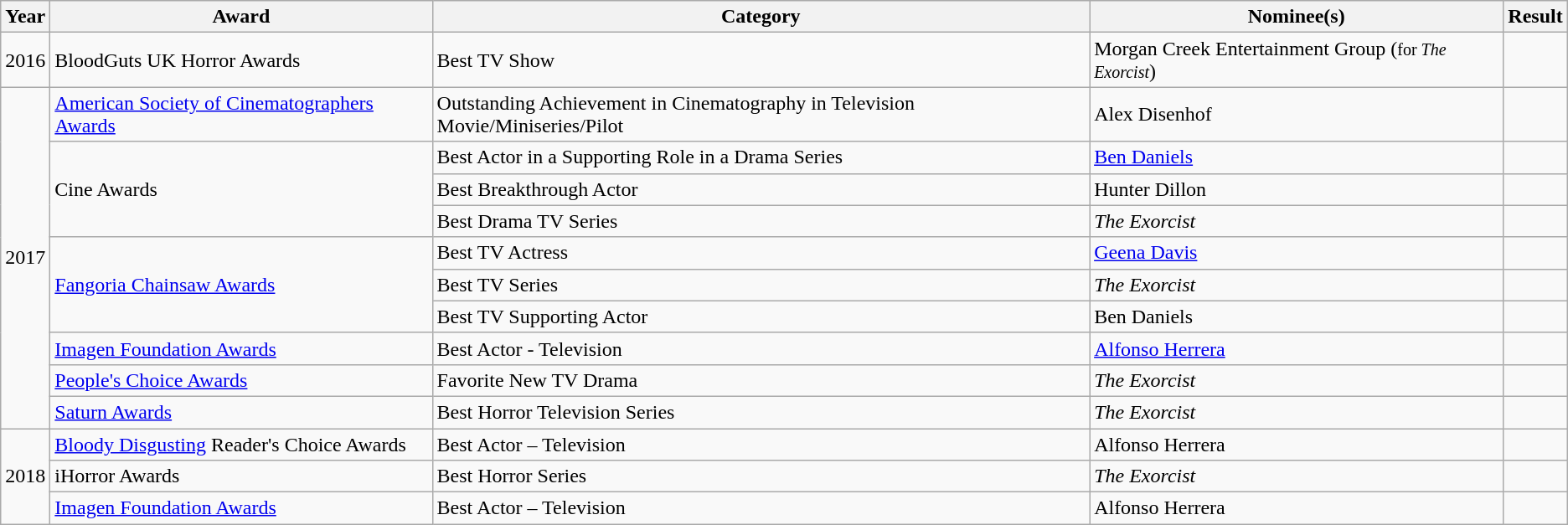<table class="wikitable sortable">
<tr>
<th>Year</th>
<th>Award</th>
<th>Category</th>
<th>Nominee(s)</th>
<th>Result</th>
</tr>
<tr>
<td>2016</td>
<td>BloodGuts UK Horror Awards</td>
<td>Best TV Show</td>
<td>Morgan Creek Entertainment Group (<small>for <em>The Exorcist</em></small>)</td>
<td></td>
</tr>
<tr>
<td rowspan=10>2017</td>
<td><a href='#'>American Society of Cinematographers Awards</a></td>
<td>Outstanding Achievement in Cinematography in Television Movie/Miniseries/Pilot</td>
<td data-sort-value="Disenhof">Alex Disenhof</td>
<td></td>
</tr>
<tr>
<td rowspan="3">Cine Awards</td>
<td>Best Actor in a Supporting Role in a Drama Series</td>
<td data-sort-value="Daniels, Ben"><a href='#'>Ben Daniels</a></td>
<td></td>
</tr>
<tr>
<td>Best Breakthrough Actor</td>
<td data-sort-value="Dillon, Hunter">Hunter Dillon</td>
<td></td>
</tr>
<tr>
<td>Best Drama TV Series</td>
<td data-sort-value="Exorcist, The"><em>The Exorcist</em></td>
<td></td>
</tr>
<tr>
<td rowspan=3><a href='#'>Fangoria Chainsaw Awards</a></td>
<td>Best TV Actress</td>
<td data-sort-value="Davis, Geena"><a href='#'>Geena Davis</a></td>
<td></td>
</tr>
<tr>
<td>Best TV Series</td>
<td data-sort-value="Exorcist, The"><em>The Exorcist</em></td>
<td></td>
</tr>
<tr>
<td>Best TV Supporting Actor</td>
<td data-sort-value="Daniels, Ben">Ben Daniels</td>
<td></td>
</tr>
<tr>
<td><a href='#'>Imagen Foundation Awards</a></td>
<td>Best Actor  - Television</td>
<td data-sort-value="Herrera, Alfonso"><a href='#'>Alfonso Herrera</a></td>
<td></td>
</tr>
<tr>
<td><a href='#'>People's Choice Awards</a></td>
<td>Favorite New TV Drama</td>
<td data-sort-value="Exorcist, The"><em>The Exorcist</em></td>
<td></td>
</tr>
<tr>
<td><a href='#'>Saturn Awards</a></td>
<td>Best Horror Television Series</td>
<td data-sort-value="Exorcist, The"><em>The Exorcist</em></td>
<td></td>
</tr>
<tr>
<td rowspan=3>2018</td>
<td><a href='#'>Bloody Disgusting</a> Reader's Choice Awards</td>
<td>Best Actor – Television</td>
<td data-sort-value="Herrera, Alfonso">Alfonso Herrera</td>
<td></td>
</tr>
<tr>
<td>iHorror Awards</td>
<td>Best Horror Series</td>
<td data-sort-value="Exorcist, The"><em>The Exorcist</em></td>
<td></td>
</tr>
<tr>
<td><a href='#'>Imagen Foundation Awards</a></td>
<td>Best Actor – Television</td>
<td data-sort-value="Herrera, Alfonso">Alfonso Herrera</td>
<td></td>
</tr>
</table>
